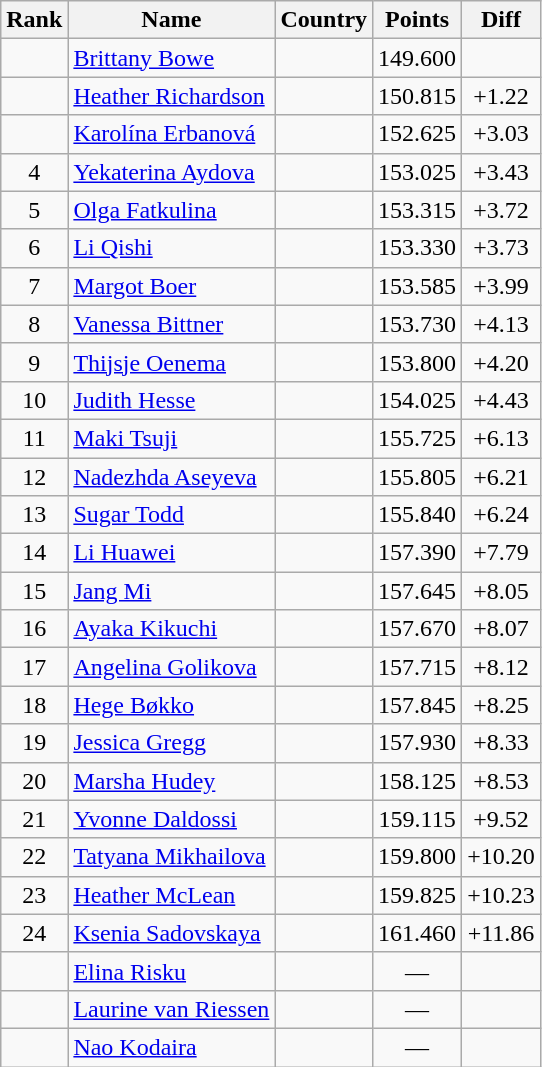<table class="wikitable sortable" style="text-align:center">
<tr>
<th>Rank</th>
<th>Name</th>
<th>Country</th>
<th>Points</th>
<th>Diff</th>
</tr>
<tr>
<td></td>
<td align=left><a href='#'>Brittany Bowe</a></td>
<td align=left></td>
<td>149.600</td>
<td></td>
</tr>
<tr>
<td></td>
<td align=left><a href='#'>Heather Richardson</a></td>
<td align=left></td>
<td>150.815</td>
<td>+1.22</td>
</tr>
<tr>
<td></td>
<td align=left><a href='#'>Karolína Erbanová</a></td>
<td align=left></td>
<td>152.625</td>
<td>+3.03</td>
</tr>
<tr>
<td>4</td>
<td align=left><a href='#'>Yekaterina Aydova</a></td>
<td align=left></td>
<td>153.025</td>
<td>+3.43</td>
</tr>
<tr>
<td>5</td>
<td align=left><a href='#'>Olga Fatkulina</a></td>
<td align=left></td>
<td>153.315</td>
<td>+3.72</td>
</tr>
<tr>
<td>6</td>
<td align=left><a href='#'>Li Qishi</a></td>
<td align=left></td>
<td>153.330</td>
<td>+3.73</td>
</tr>
<tr>
<td>7</td>
<td align=left><a href='#'>Margot Boer</a></td>
<td align=left></td>
<td>153.585</td>
<td>+3.99</td>
</tr>
<tr>
<td>8</td>
<td align=left><a href='#'>Vanessa Bittner</a></td>
<td align=left></td>
<td>153.730</td>
<td>+4.13</td>
</tr>
<tr>
<td>9</td>
<td align=left><a href='#'>Thijsje Oenema</a></td>
<td align=left></td>
<td>153.800</td>
<td>+4.20</td>
</tr>
<tr>
<td>10</td>
<td align=left><a href='#'>Judith Hesse</a></td>
<td align=left></td>
<td>154.025</td>
<td>+4.43</td>
</tr>
<tr>
<td>11</td>
<td align=left><a href='#'>Maki Tsuji</a></td>
<td align=left></td>
<td>155.725</td>
<td>+6.13</td>
</tr>
<tr>
<td>12</td>
<td align=left><a href='#'>Nadezhda Aseyeva</a></td>
<td align=left></td>
<td>155.805</td>
<td>+6.21</td>
</tr>
<tr>
<td>13</td>
<td align=left><a href='#'>Sugar Todd</a></td>
<td align=left></td>
<td>155.840</td>
<td>+6.24</td>
</tr>
<tr>
<td>14</td>
<td align=left><a href='#'>Li Huawei</a></td>
<td align=left></td>
<td>157.390</td>
<td>+7.79</td>
</tr>
<tr>
<td>15</td>
<td align=left><a href='#'>Jang Mi</a></td>
<td align=left></td>
<td>157.645</td>
<td>+8.05</td>
</tr>
<tr>
<td>16</td>
<td align=left><a href='#'>Ayaka Kikuchi</a></td>
<td align=left></td>
<td>157.670</td>
<td>+8.07</td>
</tr>
<tr>
<td>17</td>
<td align=left><a href='#'>Angelina Golikova</a></td>
<td align=left></td>
<td>157.715</td>
<td>+8.12</td>
</tr>
<tr>
<td>18</td>
<td align=left><a href='#'>Hege Bøkko</a></td>
<td align=left></td>
<td>157.845</td>
<td>+8.25</td>
</tr>
<tr>
<td>19</td>
<td align=left><a href='#'>Jessica Gregg</a></td>
<td align=left></td>
<td>157.930</td>
<td>+8.33</td>
</tr>
<tr>
<td>20</td>
<td align=left><a href='#'>Marsha Hudey</a></td>
<td align=left></td>
<td>158.125</td>
<td>+8.53</td>
</tr>
<tr>
<td>21</td>
<td align=left><a href='#'>Yvonne Daldossi</a></td>
<td align=left></td>
<td>159.115</td>
<td>+9.52</td>
</tr>
<tr>
<td>22</td>
<td align=left><a href='#'>Tatyana Mikhailova</a></td>
<td align=left></td>
<td>159.800</td>
<td>+10.20</td>
</tr>
<tr>
<td>23</td>
<td align=left><a href='#'>Heather McLean</a></td>
<td align=left></td>
<td>159.825</td>
<td>+10.23</td>
</tr>
<tr>
<td>24</td>
<td align=left><a href='#'>Ksenia Sadovskaya</a></td>
<td align=left></td>
<td>161.460</td>
<td>+11.86</td>
</tr>
<tr>
<td></td>
<td align=left><a href='#'>Elina Risku</a></td>
<td align=left></td>
<td>—</td>
<td></td>
</tr>
<tr>
<td></td>
<td align=left><a href='#'>Laurine van Riessen</a></td>
<td align=left></td>
<td>—</td>
<td></td>
</tr>
<tr>
<td></td>
<td align=left><a href='#'>Nao Kodaira</a></td>
<td align=left></td>
<td>—</td>
<td></td>
</tr>
</table>
